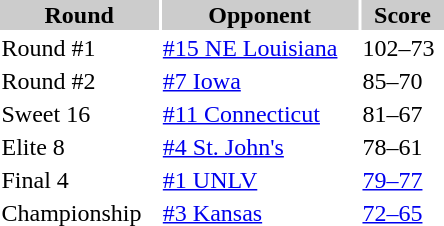<table style="border:'1' 'solid' 'gray' " width="300" align="left">
<tr>
<th bgcolor="#cccccc">Round</th>
<th bgcolor="#cccccc">Opponent</th>
<th bgcolor="#cccccc">Score</th>
</tr>
<tr>
<td>Round #1</td>
<td><a href='#'>#15 NE Louisiana</a></td>
<td>102–73</td>
</tr>
<tr>
<td>Round #2</td>
<td><a href='#'>#7 Iowa</a></td>
<td>85–70</td>
</tr>
<tr>
<td>Sweet 16</td>
<td><a href='#'>#11 Connecticut</a></td>
<td>81–67</td>
</tr>
<tr>
<td>Elite 8</td>
<td><a href='#'>#4 St. John's</a></td>
<td>78–61</td>
</tr>
<tr>
<td>Final 4</td>
<td><a href='#'>#1 UNLV</a></td>
<td><a href='#'>79–77</a></td>
</tr>
<tr>
<td>Championship</td>
<td><a href='#'>#3 Kansas</a></td>
<td><a href='#'>72–65</a></td>
</tr>
</table>
